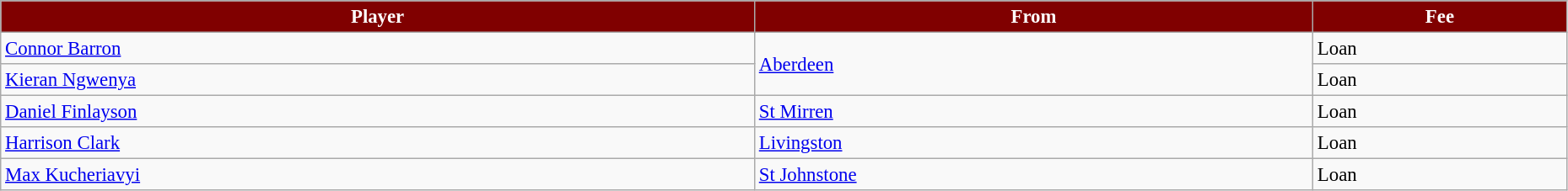<table class="wikitable" style="text-align:left; font-size:95%;width:98%;">
<tr>
<th style="background:maroon; color:white;">Player</th>
<th style="background:maroon; color:white;">From</th>
<th style="background:maroon; color:white;">Fee</th>
</tr>
<tr>
<td> <a href='#'>Connor Barron</a></td>
<td rowspan=2> <a href='#'>Aberdeen</a></td>
<td>Loan</td>
</tr>
<tr>
<td> <a href='#'>Kieran Ngwenya</a></td>
<td>Loan</td>
</tr>
<tr>
<td> <a href='#'>Daniel Finlayson</a></td>
<td> <a href='#'>St Mirren</a></td>
<td>Loan</td>
</tr>
<tr>
<td> <a href='#'>Harrison Clark</a></td>
<td> <a href='#'>Livingston</a></td>
<td>Loan</td>
</tr>
<tr>
<td> <a href='#'>Max Kucheriavyi</a></td>
<td> <a href='#'>St Johnstone</a></td>
<td>Loan</td>
</tr>
</table>
